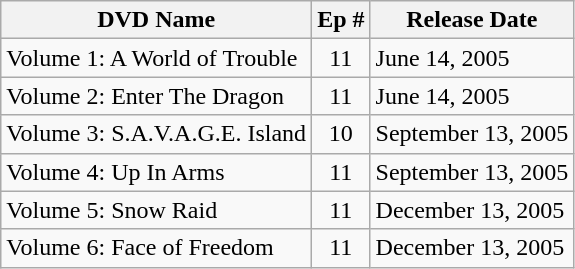<table class="wikitable">
<tr>
<th>DVD Name</th>
<th>Ep #</th>
<th>Release Date</th>
</tr>
<tr>
<td>Volume 1: A World of Trouble</td>
<td style="text-align:center;">11</td>
<td>June 14, 2005</td>
</tr>
<tr>
<td>Volume 2: Enter The Dragon</td>
<td style="text-align:center;">11</td>
<td>June 14, 2005</td>
</tr>
<tr>
<td>Volume 3: S.A.V.A.G.E. Island</td>
<td style="text-align:center;">10</td>
<td>September 13, 2005</td>
</tr>
<tr>
<td>Volume 4: Up In Arms</td>
<td style="text-align:center;">11</td>
<td>September 13, 2005</td>
</tr>
<tr>
<td>Volume 5: Snow Raid</td>
<td style="text-align:center;">11</td>
<td>December 13, 2005</td>
</tr>
<tr>
<td>Volume 6: Face of Freedom</td>
<td style="text-align:center;">11</td>
<td>December 13, 2005</td>
</tr>
</table>
